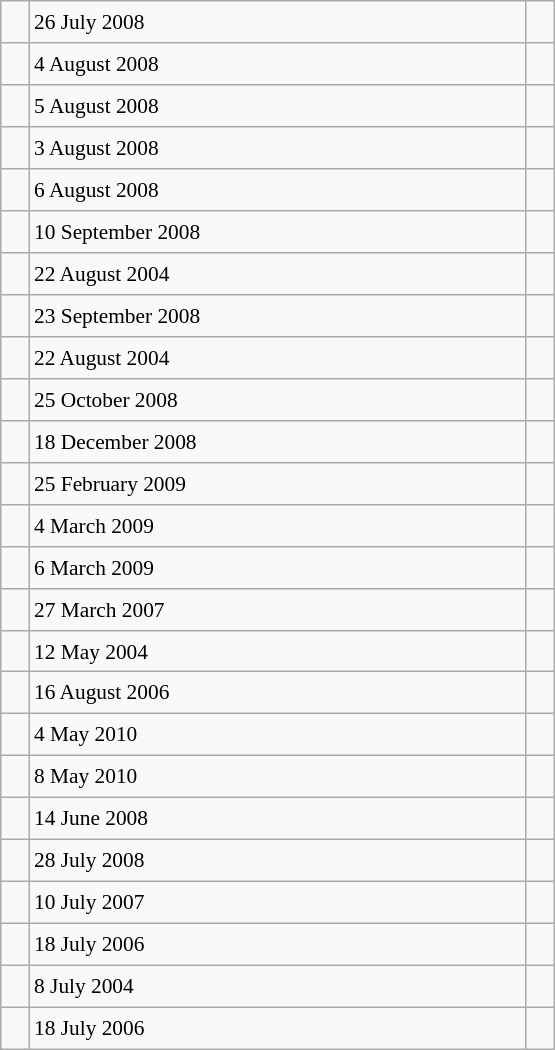<table class="wikitable" style="font-size: 89%; float: left; width: 26em; margin-right: 1em; height: 700px">
<tr>
<td></td>
<td>26 July 2008</td>
<td></td>
</tr>
<tr>
<td></td>
<td>4 August 2008</td>
<td></td>
</tr>
<tr>
<td></td>
<td>5 August 2008</td>
<td></td>
</tr>
<tr>
<td></td>
<td>3 August 2008</td>
<td></td>
</tr>
<tr>
<td></td>
<td>6 August 2008</td>
<td></td>
</tr>
<tr>
<td></td>
<td>10 September 2008</td>
<td></td>
</tr>
<tr>
<td></td>
<td>22 August 2004</td>
<td></td>
</tr>
<tr>
<td></td>
<td>23 September 2008</td>
<td></td>
</tr>
<tr>
<td></td>
<td>22 August 2004</td>
<td></td>
</tr>
<tr>
<td></td>
<td>25 October 2008</td>
<td></td>
</tr>
<tr>
<td></td>
<td>18 December 2008</td>
<td></td>
</tr>
<tr>
<td></td>
<td>25 February 2009</td>
<td></td>
</tr>
<tr>
<td></td>
<td>4 March 2009</td>
<td></td>
</tr>
<tr>
<td></td>
<td>6 March 2009</td>
<td></td>
</tr>
<tr>
<td></td>
<td>27 March 2007</td>
<td></td>
</tr>
<tr>
<td></td>
<td>12 May 2004</td>
<td></td>
</tr>
<tr>
<td></td>
<td>16 August 2006</td>
<td></td>
</tr>
<tr>
<td></td>
<td>4 May 2010</td>
<td></td>
</tr>
<tr>
<td></td>
<td>8 May 2010</td>
<td></td>
</tr>
<tr>
<td></td>
<td>14 June 2008</td>
<td></td>
</tr>
<tr>
<td></td>
<td>28 July 2008</td>
<td></td>
</tr>
<tr>
<td></td>
<td>10 July 2007</td>
<td></td>
</tr>
<tr>
<td></td>
<td>18 July 2006</td>
<td></td>
</tr>
<tr>
<td></td>
<td>8 July 2004</td>
<td></td>
</tr>
<tr>
<td></td>
<td>18 July 2006</td>
<td></td>
</tr>
</table>
